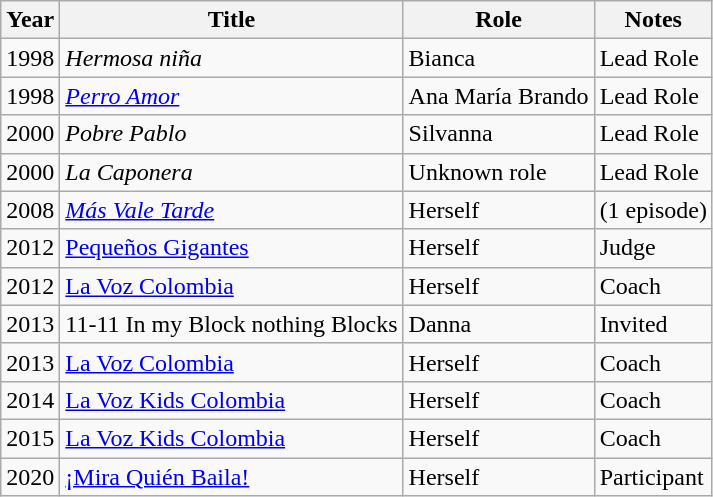<table class="wikitable sortable">
<tr>
<th>Year</th>
<th>Title</th>
<th>Role</th>
<th class="unsortable">Notes</th>
</tr>
<tr>
<td>1998</td>
<td><em>Hermosa niña</em></td>
<td>Bianca</td>
<td>Lead Role</td>
</tr>
<tr>
<td>1998</td>
<td><em><a href='#'>Perro Amor</a></em></td>
<td>Ana María Brando</td>
<td>Lead Role</td>
</tr>
<tr>
<td>2000</td>
<td><em>Pobre Pablo</em></td>
<td>Silvanna</td>
<td>Lead Role</td>
</tr>
<tr>
<td>2000</td>
<td><em>La Caponera</em></td>
<td>Unknown role</td>
<td>Lead Role</td>
</tr>
<tr>
<td>2008</td>
<td><em><a href='#'>Más Vale Tarde</a></em></td>
<td>Herself</td>
<td>(1 episode)</td>
</tr>
<tr>
<td>2012</td>
<td><a href='#'>Pequeños Gigantes</a></td>
<td>Herself</td>
<td>Judge</td>
</tr>
<tr>
<td>2012</td>
<td><a href='#'>La Voz Colombia</a></td>
<td>Herself</td>
<td>Coach</td>
</tr>
<tr>
<td>2013</td>
<td>11-11 In my Block nothing Blocks</td>
<td>Danna</td>
<td>Invited</td>
</tr>
<tr>
<td>2013</td>
<td><a href='#'>La Voz Colombia</a></td>
<td>Herself</td>
<td>Coach</td>
</tr>
<tr>
<td>2014</td>
<td><a href='#'>La Voz Kids Colombia</a></td>
<td>Herself</td>
<td>Coach</td>
</tr>
<tr>
<td>2015</td>
<td><a href='#'>La Voz Kids Colombia</a></td>
<td>Herself</td>
<td>Coach</td>
</tr>
<tr>
<td>2020</td>
<td><a href='#'>¡Mira Quién Baila!</a></td>
<td>Herself</td>
<td>Participant</td>
</tr>
</table>
